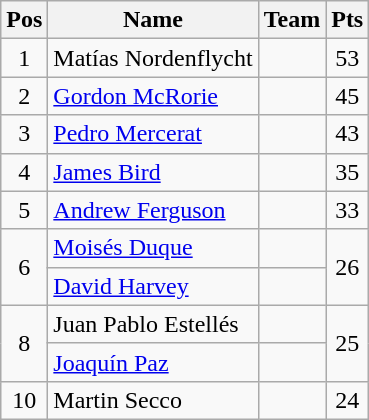<table class="wikitable" style="text-align:center">
<tr>
<th>Pos</th>
<th>Name</th>
<th>Team</th>
<th>Pts</th>
</tr>
<tr>
<td>1</td>
<td align="left">Matías Nordenflycht</td>
<td align="left"></td>
<td>53</td>
</tr>
<tr>
<td>2</td>
<td align="left"><a href='#'>Gordon McRorie</a></td>
<td align="left"></td>
<td>45</td>
</tr>
<tr>
<td>3</td>
<td align="left"><a href='#'>Pedro Mercerat</a></td>
<td align="left"></td>
<td>43</td>
</tr>
<tr>
<td>4</td>
<td align="left"><a href='#'>James Bird</a></td>
<td align="left"></td>
<td>35</td>
</tr>
<tr>
<td>5</td>
<td align="left"><a href='#'>Andrew Ferguson</a></td>
<td align="left"></td>
<td>33</td>
</tr>
<tr>
<td rowspan=2>6</td>
<td align="left"><a href='#'>Moisés Duque</a></td>
<td align="left"></td>
<td rowspan=2>26</td>
</tr>
<tr>
<td align="left"><a href='#'>David Harvey</a></td>
<td align="left"></td>
</tr>
<tr>
<td rowspan=2>8</td>
<td align="left">Juan Pablo Estellés</td>
<td align="left"></td>
<td rowspan=2>25</td>
</tr>
<tr>
<td align="left"><a href='#'>Joaquín Paz</a></td>
<td align="left"></td>
</tr>
<tr>
<td>10</td>
<td align="left">Martin Secco</td>
<td align="left"></td>
<td>24</td>
</tr>
</table>
